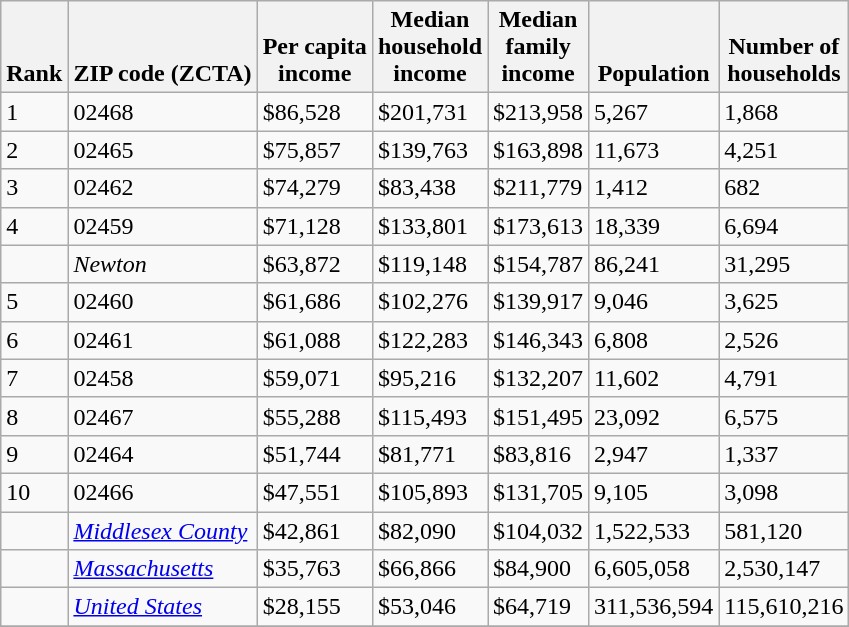<table class="wikitable sortable">
<tr valign=bottom>
<th>Rank</th>
<th>ZIP code (ZCTA)</th>
<th>Per capita<br>income</th>
<th>Median<br>household<br>income</th>
<th>Median<br>family<br>income</th>
<th>Population</th>
<th>Number of<br>households</th>
</tr>
<tr>
<td>1</td>
<td>02468</td>
<td>$86,528</td>
<td>$201,731</td>
<td>$213,958</td>
<td>5,267</td>
<td>1,868</td>
</tr>
<tr>
<td>2</td>
<td>02465</td>
<td>$75,857</td>
<td>$139,763</td>
<td>$163,898</td>
<td>11,673</td>
<td>4,251</td>
</tr>
<tr>
<td>3</td>
<td>02462</td>
<td>$74,279</td>
<td>$83,438</td>
<td>$211,779</td>
<td>1,412</td>
<td>682</td>
</tr>
<tr>
<td>4</td>
<td>02459</td>
<td>$71,128</td>
<td>$133,801</td>
<td>$173,613</td>
<td>18,339</td>
<td>6,694</td>
</tr>
<tr>
<td></td>
<td><em>Newton</em></td>
<td>$63,872</td>
<td>$119,148</td>
<td>$154,787</td>
<td>86,241</td>
<td>31,295</td>
</tr>
<tr>
<td>5</td>
<td>02460</td>
<td>$61,686</td>
<td>$102,276</td>
<td>$139,917</td>
<td>9,046</td>
<td>3,625</td>
</tr>
<tr>
<td>6</td>
<td>02461</td>
<td>$61,088</td>
<td>$122,283</td>
<td>$146,343</td>
<td>6,808</td>
<td>2,526</td>
</tr>
<tr>
<td>7</td>
<td>02458</td>
<td>$59,071</td>
<td>$95,216</td>
<td>$132,207</td>
<td>11,602</td>
<td>4,791</td>
</tr>
<tr>
<td>8</td>
<td>02467</td>
<td>$55,288</td>
<td>$115,493</td>
<td>$151,495</td>
<td>23,092</td>
<td>6,575</td>
</tr>
<tr>
<td>9</td>
<td>02464</td>
<td>$51,744</td>
<td>$81,771</td>
<td>$83,816</td>
<td>2,947</td>
<td>1,337</td>
</tr>
<tr>
<td>10</td>
<td>02466</td>
<td>$47,551</td>
<td>$105,893</td>
<td>$131,705</td>
<td>9,105</td>
<td>3,098</td>
</tr>
<tr>
<td></td>
<td><em><a href='#'>Middlesex County</a></em></td>
<td>$42,861</td>
<td>$82,090</td>
<td>$104,032</td>
<td>1,522,533</td>
<td>581,120</td>
</tr>
<tr>
<td></td>
<td><em><a href='#'>Massachusetts</a></em></td>
<td>$35,763</td>
<td>$66,866</td>
<td>$84,900</td>
<td>6,605,058</td>
<td>2,530,147</td>
</tr>
<tr>
<td></td>
<td><em><a href='#'>United States</a></em></td>
<td>$28,155</td>
<td>$53,046</td>
<td>$64,719</td>
<td>311,536,594</td>
<td>115,610,216</td>
</tr>
<tr>
</tr>
</table>
